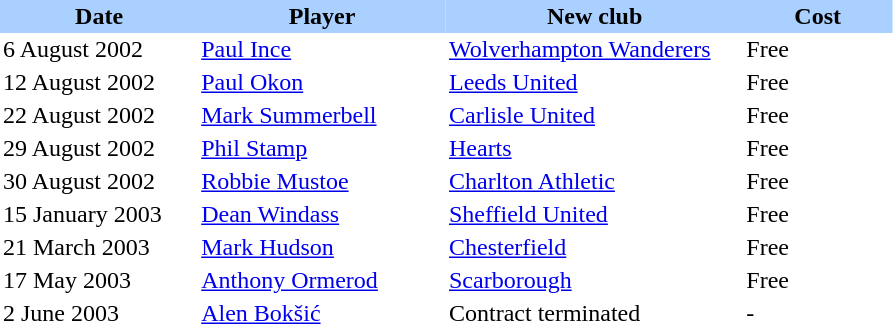<table border="0" cellspacing="0" cellpadding="2">
<tr style="background:#aad0ff;">
<th width=20%>Date</th>
<th width=25%>Player</th>
<th width=30%>New club</th>
<th width=15%>Cost</th>
</tr>
<tr>
<td>6 August 2002</td>
<td> <a href='#'>Paul Ince</a></td>
<td><a href='#'>Wolverhampton Wanderers</a></td>
<td>Free</td>
</tr>
<tr>
<td>12 August 2002</td>
<td>  <a href='#'>Paul Okon</a></td>
<td><a href='#'>Leeds United</a></td>
<td>Free</td>
</tr>
<tr>
<td>22 August 2002</td>
<td> <a href='#'>Mark Summerbell</a></td>
<td><a href='#'>Carlisle United</a></td>
<td>Free</td>
</tr>
<tr>
<td>29 August 2002</td>
<td> <a href='#'>Phil Stamp</a></td>
<td> <a href='#'>Hearts</a></td>
<td>Free</td>
</tr>
<tr>
<td>30 August 2002</td>
<td> <a href='#'>Robbie Mustoe</a></td>
<td><a href='#'>Charlton Athletic</a></td>
<td>Free</td>
</tr>
<tr>
<td>15 January 2003</td>
<td> <a href='#'>Dean Windass</a></td>
<td><a href='#'>Sheffield United</a></td>
<td>Free</td>
</tr>
<tr>
<td>21 March 2003</td>
<td> <a href='#'>Mark Hudson</a></td>
<td><a href='#'>Chesterfield</a></td>
<td>Free</td>
</tr>
<tr>
<td>17 May 2003</td>
<td> <a href='#'>Anthony Ormerod</a></td>
<td><a href='#'>Scarborough</a></td>
<td>Free</td>
</tr>
<tr>
<td>2 June 2003</td>
<td> <a href='#'>Alen Bokšić</a></td>
<td>Contract terminated</td>
<td>-</td>
</tr>
</table>
